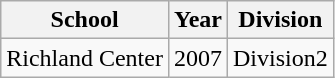<table class="wikitable">
<tr>
<th>School</th>
<th>Year</th>
<th>Division</th>
</tr>
<tr>
<td>Richland Center</td>
<td>2007</td>
<td>Division2</td>
</tr>
</table>
